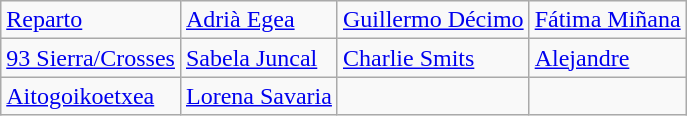<table class="wikitable">
<tr>
<td><a href='#'>Reparto</a></td>
<td><a href='#'>Adrià Egea</a></td>
<td><a href='#'>Guillermo Décimo</a></td>
<td><a href='#'>Fátima Miñana</a></td>
</tr>
<tr>
<td><a href='#'>93 Sierra/Crosses</a></td>
<td><a href='#'>Sabela Juncal</a></td>
<td><a href='#'>Charlie Smits</a></td>
<td><a href='#'>Alejandre</a></td>
</tr>
<tr>
<td><a href='#'>Aitogoikoetxea</a></td>
<td><a href='#'>Lorena Savaria</a></td>
<td></td>
<td></td>
</tr>
</table>
